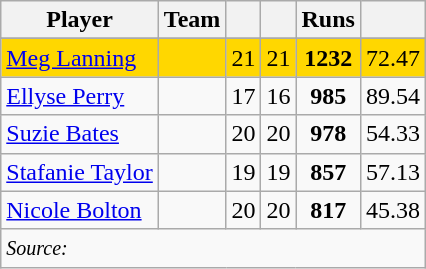<table class="wikitable sortable" style="text-align:center">
<tr>
<th class="unsortable">Player</th>
<th>Team</th>
<th></th>
<th></th>
<th>Runs</th>
<th></th>
</tr>
<tr>
</tr>
<tr style="background:gold">
<td style="text-align:left"><a href='#'>Meg Lanning</a></td>
<td style="text-align:left"></td>
<td>21</td>
<td>21</td>
<td><strong>1232</strong></td>
<td>72.47</td>
</tr>
<tr>
<td style="text-align:left"><a href='#'>Ellyse Perry</a></td>
<td style="text-align:left"></td>
<td>17</td>
<td>16</td>
<td><strong>985</strong></td>
<td>89.54</td>
</tr>
<tr>
<td style="text-align:left"><a href='#'>Suzie Bates</a></td>
<td style="text-align:left"></td>
<td>20</td>
<td>20</td>
<td><strong>978</strong></td>
<td>54.33</td>
</tr>
<tr>
<td style="text-align:left"><a href='#'>Stafanie Taylor</a></td>
<td style="text-align:left"></td>
<td>19</td>
<td>19</td>
<td><strong>857</strong></td>
<td>57.13</td>
</tr>
<tr>
<td style="text-align:left"><a href='#'>Nicole Bolton</a></td>
<td style="text-align:left"></td>
<td>20</td>
<td>20</td>
<td><strong>817</strong></td>
<td>45.38</td>
</tr>
<tr class=sortbottom>
<td colspan="11" style="text-align:left;"><small><em>Source: </em></small></td>
</tr>
</table>
